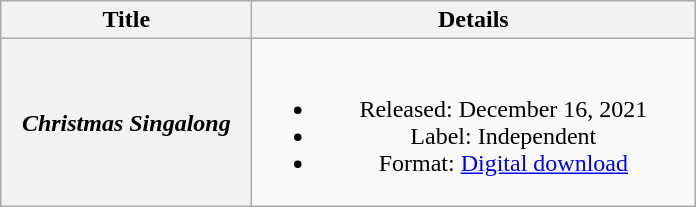<table class="wikitable plainrowheaders" style="text-align:center;">
<tr>
<th scope="col" style="width:10em;">Title</th>
<th scope="col" style="width:18em;">Details</th>
</tr>
<tr>
<th scope="row"><em>Christmas Singalong</em></th>
<td><br><ul><li>Released: December 16, 2021</li><li>Label: Independent</li><li>Format: <a href='#'>Digital download</a></li></ul></td>
</tr>
</table>
